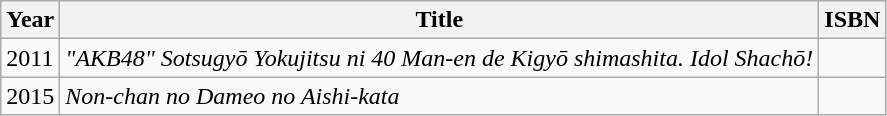<table class="wikitable">
<tr>
<th>Year</th>
<th>Title</th>
<th>ISBN</th>
</tr>
<tr>
<td>2011</td>
<td><em>"AKB48" Sotsugyō Yokujitsu ni 40 Man-en de Kigyō shimashita. Idol Shachō!</em></td>
<td></td>
</tr>
<tr>
<td>2015</td>
<td><em>Non-chan no Dameo no Aishi-kata</em></td>
<td></td>
</tr>
</table>
